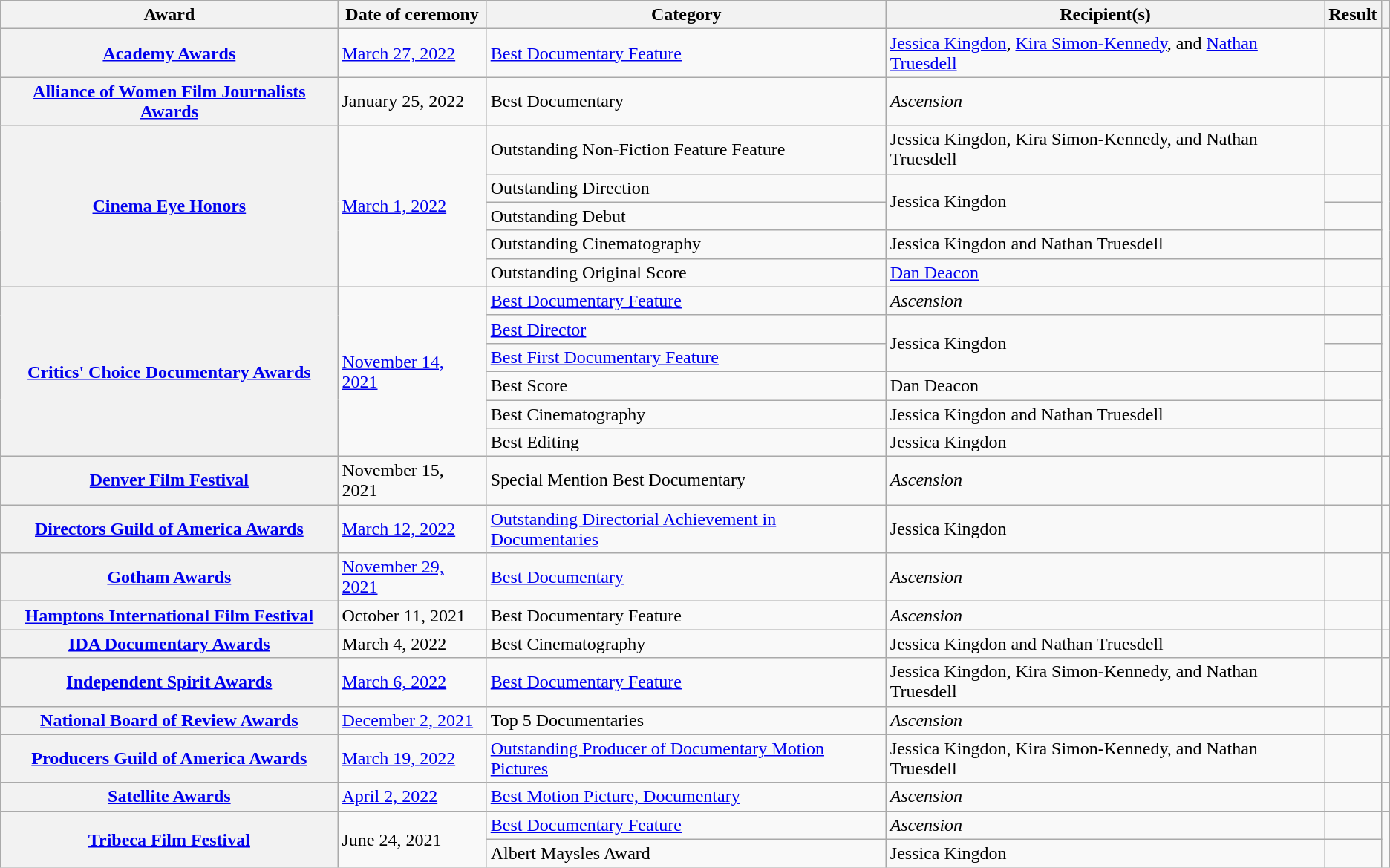<table class="wikitable plainrowheaders sortable">
<tr>
<th scope="col">Award</th>
<th scope="col">Date of ceremony</th>
<th scope="col">Category</th>
<th scope="col">Recipient(s)</th>
<th scope="col">Result</th>
<th scope="col" class="unsortable"></th>
</tr>
<tr>
<th scope="row"><a href='#'>Academy Awards</a></th>
<td><a href='#'>March 27, 2022</a></td>
<td><a href='#'>Best Documentary Feature</a></td>
<td><a href='#'>Jessica Kingdon</a>, <a href='#'>Kira Simon-Kennedy</a>, and <a href='#'>Nathan Truesdell</a></td>
<td></td>
<td style="text-align:center;"></td>
</tr>
<tr>
<th scope="row"><a href='#'>Alliance of Women Film Journalists Awards</a></th>
<td>January 25, 2022</td>
<td>Best Documentary</td>
<td><em>Ascension</em></td>
<td></td>
<td style="text-align:center;"></td>
</tr>
<tr>
<th scope="row" rowspan="5"><a href='#'>Cinema Eye Honors</a></th>
<td rowspan="5"><a href='#'>March 1, 2022</a></td>
<td>Outstanding Non-Fiction Feature Feature</td>
<td>Jessica Kingdon, Kira Simon-Kennedy, and Nathan Truesdell</td>
<td></td>
<td align="center" rowspan="5"></td>
</tr>
<tr>
<td>Outstanding Direction</td>
<td rowspan="2">Jessica Kingdon</td>
<td></td>
</tr>
<tr>
<td>Outstanding Debut</td>
<td></td>
</tr>
<tr>
<td>Outstanding Cinematography</td>
<td>Jessica Kingdon and Nathan Truesdell</td>
<td></td>
</tr>
<tr>
<td>Outstanding Original Score</td>
<td><a href='#'>Dan Deacon</a></td>
<td></td>
</tr>
<tr>
<th scope="row" rowspan="6"><a href='#'>Critics' Choice Documentary Awards</a></th>
<td rowspan="6"><a href='#'>November 14, 2021</a></td>
<td><a href='#'>Best Documentary Feature</a></td>
<td><em>Ascension</em></td>
<td></td>
<td rowspan="6" align="center"></td>
</tr>
<tr>
<td><a href='#'>Best Director</a></td>
<td rowspan="2">Jessica Kingdon</td>
<td></td>
</tr>
<tr>
<td><a href='#'>Best First Documentary Feature</a></td>
<td></td>
</tr>
<tr>
<td>Best Score</td>
<td>Dan Deacon</td>
<td></td>
</tr>
<tr>
<td>Best Cinematography</td>
<td>Jessica Kingdon and Nathan Truesdell</td>
<td></td>
</tr>
<tr>
<td>Best Editing</td>
<td>Jessica Kingdon</td>
<td></td>
</tr>
<tr>
<th scope="row"><a href='#'>Denver Film Festival</a></th>
<td>November 15, 2021</td>
<td>Special Mention Best Documentary</td>
<td><em>Ascension</em></td>
<td></td>
<td style="text-align:center;"></td>
</tr>
<tr>
<th scope="row"><a href='#'>Directors Guild of America Awards</a></th>
<td><a href='#'>March 12, 2022</a></td>
<td><a href='#'>Outstanding Directorial Achievement in Documentaries</a></td>
<td>Jessica Kingdon</td>
<td></td>
<td align="center"></td>
</tr>
<tr>
<th scope="row"><a href='#'>Gotham Awards</a></th>
<td><a href='#'>November 29, 2021</a></td>
<td><a href='#'>Best Documentary</a></td>
<td><em>Ascension</em></td>
<td></td>
<td align="center"></td>
</tr>
<tr>
<th scope="row"><a href='#'>Hamptons International Film Festival</a></th>
<td>October 11, 2021</td>
<td>Best Documentary Feature</td>
<td><em>Ascension</em></td>
<td></td>
<td style="text-align:center;"></td>
</tr>
<tr>
<th scope="row"><a href='#'>IDA Documentary Awards</a></th>
<td>March 4, 2022</td>
<td>Best Cinematography</td>
<td>Jessica Kingdon and Nathan Truesdell</td>
<td></td>
<td style="text-align:center;"></td>
</tr>
<tr>
<th scope="row"><a href='#'>Independent Spirit Awards</a></th>
<td><a href='#'>March 6, 2022</a></td>
<td><a href='#'>Best Documentary Feature</a></td>
<td>Jessica Kingdon, Kira Simon-Kennedy, and Nathan Truesdell</td>
<td></td>
<td align="center"></td>
</tr>
<tr>
<th scope="row"><a href='#'>National Board of Review Awards</a></th>
<td><a href='#'>December 2, 2021</a></td>
<td>Top 5 Documentaries</td>
<td><em>Ascension</em></td>
<td></td>
<td style="text-align:center;"></td>
</tr>
<tr>
<th scope="row"><a href='#'>Producers Guild of America Awards</a></th>
<td><a href='#'>March 19, 2022</a></td>
<td><a href='#'>Outstanding Producer of Documentary Motion Pictures</a></td>
<td>Jessica Kingdon, Kira Simon-Kennedy, and Nathan Truesdell</td>
<td></td>
<td align="center"></td>
</tr>
<tr>
<th scope="row"><a href='#'>Satellite Awards</a></th>
<td><a href='#'>April 2, 2022</a></td>
<td><a href='#'>Best Motion Picture, Documentary</a></td>
<td><em>Ascension</em></td>
<td></td>
<td style="text-align:center;"></td>
</tr>
<tr>
<th scope="row" rowspan="2"><a href='#'>Tribeca Film Festival</a></th>
<td rowspan="2">June 24, 2021</td>
<td><a href='#'>Best Documentary Feature</a></td>
<td><em>Ascension</em></td>
<td></td>
<td rowspan="2" align="center"></td>
</tr>
<tr>
<td>Albert Maysles Award</td>
<td>Jessica Kingdon</td>
<td></td>
</tr>
</table>
